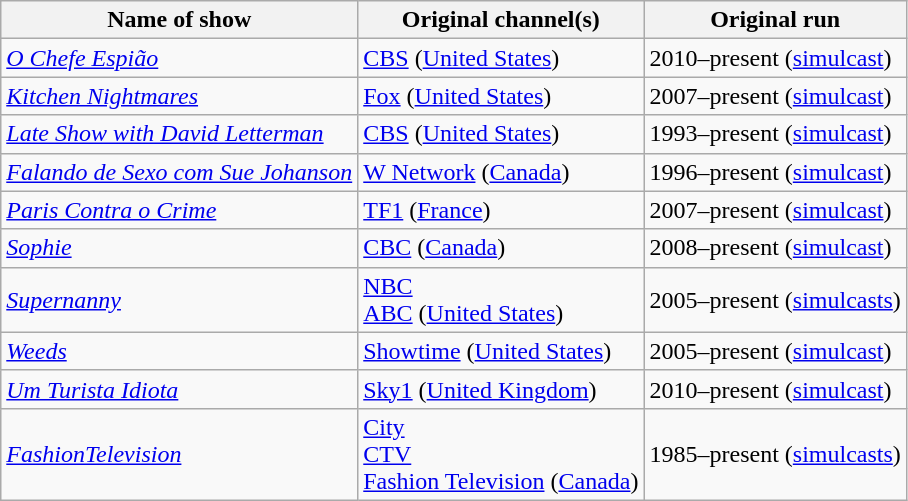<table class="wikitable sortable">
<tr>
<th>Name of show</th>
<th>Original channel(s)</th>
<th>Original run</th>
</tr>
<tr>
<td><em><a href='#'>O Chefe Espião</a></em></td>
<td><a href='#'>CBS</a> (<a href='#'>United States</a>)</td>
<td>2010–present (<a href='#'>simulcast</a>)</td>
</tr>
<tr>
<td><em><a href='#'>Kitchen Nightmares</a></em></td>
<td><a href='#'>Fox</a> (<a href='#'>United States</a>)</td>
<td>2007–present (<a href='#'>simulcast</a>)</td>
</tr>
<tr>
<td><em><a href='#'>Late Show with David Letterman</a></em></td>
<td><a href='#'>CBS</a> (<a href='#'>United States</a>)</td>
<td>1993–present (<a href='#'>simulcast</a>)</td>
</tr>
<tr>
<td><em><a href='#'>Falando de Sexo com Sue Johanson</a></em></td>
<td><a href='#'>W Network</a> (<a href='#'>Canada</a>)</td>
<td>1996–present (<a href='#'>simulcast</a>)</td>
</tr>
<tr>
<td><em><a href='#'>Paris Contra o Crime</a></em></td>
<td><a href='#'>TF1</a> (<a href='#'>France</a>)</td>
<td>2007–present (<a href='#'>simulcast</a>)</td>
</tr>
<tr>
<td><em><a href='#'>Sophie</a></em></td>
<td><a href='#'>CBC</a> (<a href='#'>Canada</a>)</td>
<td>2008–present (<a href='#'>simulcast</a>)</td>
</tr>
<tr>
<td><em><a href='#'>Supernanny</a></em></td>
<td><a href='#'>NBC</a><br><a href='#'>ABC</a> (<a href='#'>United States</a>)</td>
<td>2005–present (<a href='#'>simulcasts</a>)</td>
</tr>
<tr>
<td><em><a href='#'>Weeds</a></em></td>
<td><a href='#'>Showtime</a> (<a href='#'>United States</a>)</td>
<td>2005–present (<a href='#'>simulcast</a>)</td>
</tr>
<tr>
<td><em><a href='#'>Um Turista Idiota</a></em></td>
<td><a href='#'>Sky1</a> (<a href='#'>United Kingdom</a>)</td>
<td>2010–present (<a href='#'>simulcast</a>)</td>
</tr>
<tr>
<td><em><a href='#'>FashionTelevision</a></em></td>
<td><a href='#'>City</a><br><a href='#'>CTV</a><br><a href='#'>Fashion Television</a> (<a href='#'>Canada</a>)</td>
<td>1985–present (<a href='#'>simulcasts</a>)</td>
</tr>
</table>
